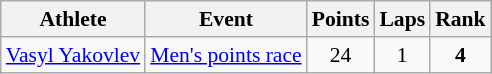<table class=wikitable style="font-size:90%">
<tr>
<th>Athlete</th>
<th>Event</th>
<th>Points</th>
<th>Laps</th>
<th>Rank</th>
</tr>
<tr align=center>
<td align=left><a href='#'>Vasyl Yakovlev</a></td>
<td align=left><a href='#'>Men's points race</a></td>
<td>24</td>
<td>1</td>
<td><strong>4</strong></td>
</tr>
</table>
